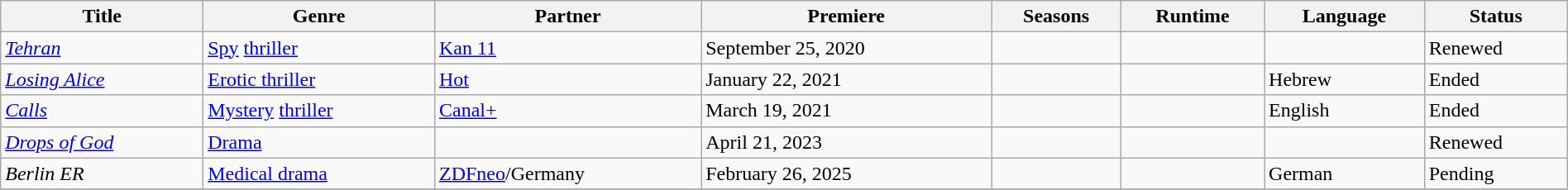<table class="wikitable sortable" style="width:100%">
<tr>
<th>Title</th>
<th>Genre</th>
<th>Partner</th>
<th>Premiere</th>
<th>Seasons</th>
<th>Runtime</th>
<th>Language</th>
<th>Status</th>
</tr>
<tr>
<td><em><a href='#'>Tehran</a></em></td>
<td><a href='#'>Spy</a> <a href='#'>thriller</a></td>
<td><a href='#'>Kan 11</a></td>
<td>September 25, 2020</td>
<td></td>
<td></td>
<td></td>
<td>Renewed</td>
</tr>
<tr>
<td><em><a href='#'>Losing Alice</a></em></td>
<td><a href='#'>Erotic thriller</a></td>
<td><a href='#'>Hot</a></td>
<td>January 22, 2021</td>
<td></td>
<td></td>
<td>Hebrew</td>
<td>Ended</td>
</tr>
<tr>
<td><em><a href='#'>Calls</a></em></td>
<td><a href='#'>Mystery</a> <a href='#'>thriller</a></td>
<td><a href='#'>Canal+</a></td>
<td>March 19, 2021</td>
<td></td>
<td></td>
<td>English</td>
<td>Ended</td>
</tr>
<tr>
<td><em><a href='#'>Drops of God</a></em></td>
<td><a href='#'>Drama</a></td>
<td></td>
<td>April 21, 2023</td>
<td></td>
<td></td>
<td></td>
<td>Renewed</td>
</tr>
<tr>
<td><em>Berlin ER</em></td>
<td><a href='#'>Medical drama</a></td>
<td><a href='#'>ZDFneo</a>/Germany</td>
<td>February 26, 2025</td>
<td></td>
<td></td>
<td>German</td>
<td>Pending</td>
</tr>
<tr>
</tr>
</table>
